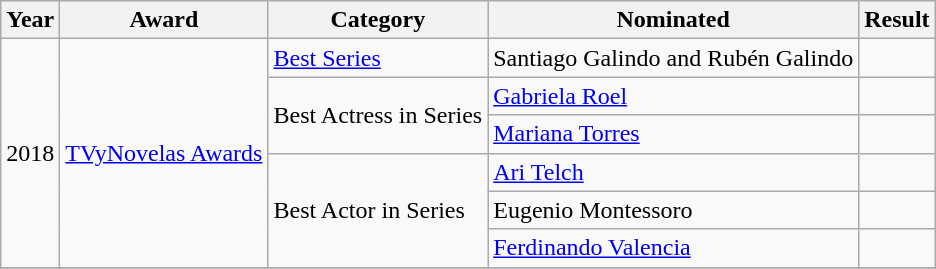<table class="wikitable plainrowheaders">
<tr>
<th scope="col">Year</th>
<th scope="col">Award</th>
<th scope="col">Category</th>
<th scope="col">Nominated</th>
<th scope="col">Result</th>
</tr>
<tr>
<td rowspan="6">2018</td>
<td rowspan="6"><a href='#'>TVyNovelas Awards</a></td>
<td><a href='#'>Best Series</a></td>
<td>Santiago Galindo and Rubén Galindo</td>
<td></td>
</tr>
<tr>
<td rowspan="2">Best Actress in Series</td>
<td><a href='#'>Gabriela Roel</a></td>
<td></td>
</tr>
<tr>
<td><a href='#'>Mariana Torres</a></td>
<td></td>
</tr>
<tr>
<td rowspan="3">Best Actor in Series</td>
<td><a href='#'>Ari Telch</a></td>
<td></td>
</tr>
<tr>
<td>Eugenio Montessoro</td>
<td></td>
</tr>
<tr>
<td><a href='#'>Ferdinando Valencia</a></td>
<td></td>
</tr>
<tr>
</tr>
</table>
